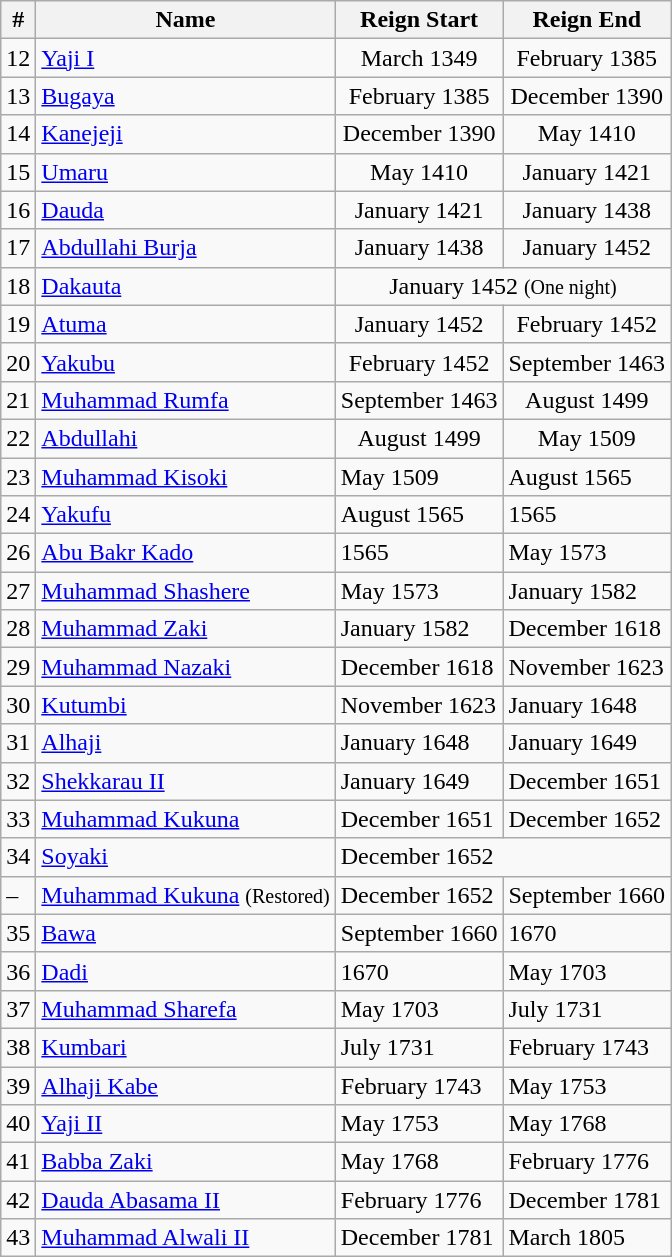<table class="wikitable">
<tr>
<th>#</th>
<th>Name</th>
<th>Reign Start</th>
<th>Reign End</th>
</tr>
<tr>
<td>12</td>
<td><a href='#'>Yaji I</a></td>
<td align="center">March 1349</td>
<td align="center">February 1385</td>
</tr>
<tr>
<td>13</td>
<td><a href='#'>Bugaya</a></td>
<td align="center">February 1385</td>
<td align="center">December 1390</td>
</tr>
<tr>
<td>14</td>
<td><a href='#'>Kanejeji</a></td>
<td align="center">December 1390</td>
<td align="center">May 1410</td>
</tr>
<tr>
<td>15</td>
<td><a href='#'>Umaru</a></td>
<td align="center">May 1410</td>
<td align="center">January 1421</td>
</tr>
<tr>
<td>16</td>
<td><a href='#'>Dauda</a></td>
<td align="center">January 1421</td>
<td align="center">January 1438</td>
</tr>
<tr>
<td>17</td>
<td><a href='#'>Abdullahi Burja</a></td>
<td align="center">January 1438</td>
<td align="center">January 1452</td>
</tr>
<tr>
<td>18</td>
<td><a href='#'>Dakauta</a></td>
<td colspan="2" align="center">January 1452 <small>(One night)</small></td>
</tr>
<tr>
<td>19</td>
<td><a href='#'>Atuma</a></td>
<td align="center">January 1452</td>
<td align="center">February 1452</td>
</tr>
<tr>
<td>20</td>
<td><a href='#'>Yakubu</a></td>
<td align="center">February 1452</td>
<td align="center">September 1463</td>
</tr>
<tr>
<td>21</td>
<td><a href='#'>Muhammad Rumfa</a></td>
<td align="center">September 1463</td>
<td align="center">August 1499</td>
</tr>
<tr>
<td>22</td>
<td><a href='#'>Abdullahi</a></td>
<td align="center">August 1499</td>
<td align="center">May 1509</td>
</tr>
<tr>
<td>23</td>
<td><a href='#'>Muhammad Kisoki</a></td>
<td>May 1509</td>
<td>August 1565</td>
</tr>
<tr>
<td>24</td>
<td><a href='#'>Yakufu</a></td>
<td>August 1565</td>
<td>1565</td>
</tr>
<tr>
<td>26</td>
<td><a href='#'>Abu Bakr Kado</a></td>
<td>1565</td>
<td>May 1573</td>
</tr>
<tr>
<td>27</td>
<td><a href='#'>Muhammad Shashere</a></td>
<td>May 1573</td>
<td>January 1582</td>
</tr>
<tr>
<td>28</td>
<td><a href='#'>Muhammad Zaki</a></td>
<td>January 1582</td>
<td>December 1618</td>
</tr>
<tr>
<td>29</td>
<td><a href='#'>Muhammad Nazaki</a></td>
<td>December 1618</td>
<td>November 1623</td>
</tr>
<tr>
<td>30</td>
<td><a href='#'>Kutumbi</a></td>
<td>November 1623</td>
<td>January 1648</td>
</tr>
<tr>
<td>31</td>
<td><a href='#'>Alhaji</a></td>
<td>January 1648</td>
<td>January 1649</td>
</tr>
<tr>
<td>32</td>
<td><a href='#'>Shekkarau II</a></td>
<td>January 1649</td>
<td>December 1651</td>
</tr>
<tr>
<td>33</td>
<td><a href='#'>Muhammad Kukuna</a></td>
<td>December 1651</td>
<td>December 1652</td>
</tr>
<tr>
<td>34</td>
<td><a href='#'>Soyaki</a></td>
<td colspan="2">December 1652</td>
</tr>
<tr>
<td>–</td>
<td><a href='#'>Muhammad Kukuna</a> <small>(Restored)</small></td>
<td>December 1652</td>
<td>September 1660</td>
</tr>
<tr>
<td>35</td>
<td><a href='#'>Bawa</a></td>
<td>September 1660</td>
<td>1670</td>
</tr>
<tr>
<td>36</td>
<td><a href='#'>Dadi</a></td>
<td>1670</td>
<td>May 1703</td>
</tr>
<tr>
<td>37</td>
<td><a href='#'>Muhammad Sharefa</a></td>
<td>May 1703</td>
<td>July 1731</td>
</tr>
<tr>
<td>38</td>
<td><a href='#'>Kumbari</a></td>
<td>July 1731</td>
<td>February 1743</td>
</tr>
<tr>
<td>39</td>
<td><a href='#'>Alhaji Kabe</a></td>
<td>February 1743</td>
<td>May 1753</td>
</tr>
<tr>
<td>40</td>
<td><a href='#'>Yaji II</a></td>
<td>May 1753</td>
<td>May 1768</td>
</tr>
<tr>
<td>41</td>
<td><a href='#'>Babba Zaki</a></td>
<td>May 1768</td>
<td>February 1776</td>
</tr>
<tr>
<td>42</td>
<td><a href='#'>Dauda Abasama II</a></td>
<td>February 1776</td>
<td>December 1781</td>
</tr>
<tr>
<td>43</td>
<td><a href='#'>Muhammad Alwali II</a></td>
<td>December 1781</td>
<td>March 1805</td>
</tr>
</table>
